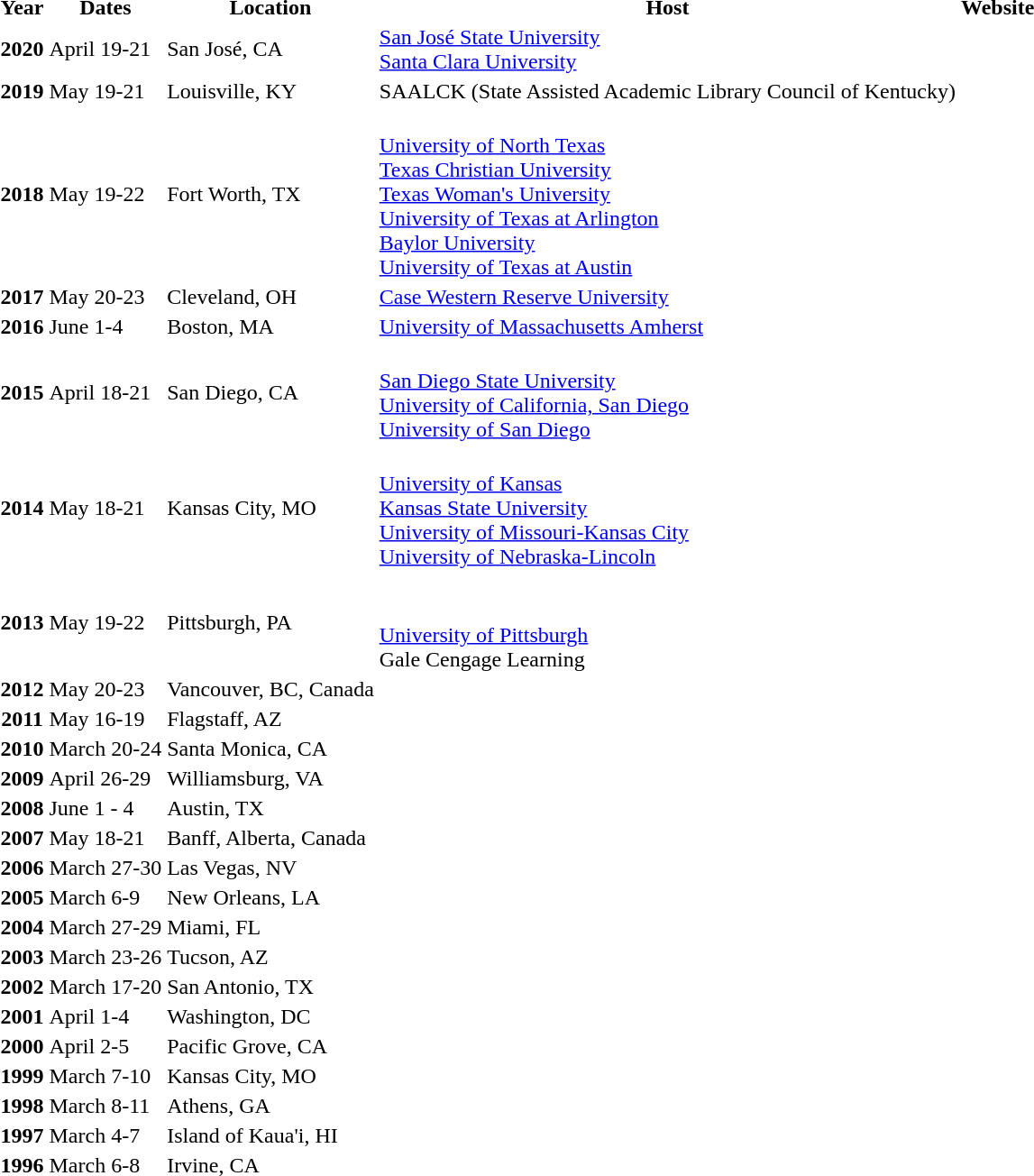<table>
<tr>
<th>Year</th>
<th>Dates</th>
<th>Location</th>
<th>Host</th>
<th>Website</th>
</tr>
<tr>
<th>2020</th>
<td>April 19-21</td>
<td>San José, CA</td>
<td><a href='#'>San José State University</a><br><a href='#'>Santa Clara University</a></td>
<td></td>
</tr>
<tr>
<th>2019</th>
<td>May 19-21</td>
<td>Louisville, KY</td>
<td>SAALCK (State Assisted Academic Library Council of Kentucky)</td>
<td></td>
</tr>
<tr>
<th>2018</th>
<td>May 19-22</td>
<td>Fort Worth, TX</td>
<td><br><a href='#'>University of North Texas</a><br>
<a href='#'>Texas Christian University</a><br>
<a href='#'>Texas Woman's University</a><br>
<a href='#'>University of Texas at Arlington</a><br>
<a href='#'>Baylor University</a><br>
<a href='#'>University of Texas at Austin</a></td>
<td></td>
</tr>
<tr>
<th>2017</th>
<td>May 20-23</td>
<td>Cleveland, OH</td>
<td><a href='#'>Case Western Reserve University</a></td>
<td></td>
</tr>
<tr>
<th>2016</th>
<td>June 1-4</td>
<td>Boston, MA</td>
<td><a href='#'>University of Massachusetts Amherst</a></td>
<td></td>
</tr>
<tr>
<th>2015</th>
<td>April 18-21</td>
<td>San Diego, CA</td>
<td><br><a href='#'>San Diego State University</a><br>
<a href='#'>University of California, San Diego</a><br>
<a href='#'>University of San Diego</a></td>
<td></td>
</tr>
<tr>
<th>2014</th>
<td>May 18-21</td>
<td>Kansas City, MO</td>
<td><br><a href='#'>University of Kansas</a><br>
<a href='#'>Kansas State University</a><br>
<a href='#'>University of Missouri-Kansas City</a><br>
<a href='#'>University of Nebraska-Lincoln</a></td>
<td></td>
</tr>
<tr>
<th>2013</th>
<td>May 19-22</td>
<td>Pittsburgh, PA</td>
<td><br><br><a href='#'>University of Pittsburgh</a>
<br>Gale Cengage Learning</td>
<td></td>
</tr>
<tr>
<th>2012</th>
<td>May 20-23</td>
<td>Vancouver, BC, Canada</td>
<td></td>
<td></td>
</tr>
<tr>
<th>2011</th>
<td>May 16-19</td>
<td>Flagstaff, AZ</td>
<td></td>
<td></td>
</tr>
<tr>
<th>2010</th>
<td>March 20-24</td>
<td>Santa Monica, CA</td>
<td></td>
<td></td>
</tr>
<tr>
<th>2009</th>
<td>April 26-29</td>
<td>Williamsburg, VA</td>
<td></td>
<td></td>
</tr>
<tr>
<th>2008</th>
<td>June 1 - 4</td>
<td>Austin, TX</td>
<td></td>
<td></td>
</tr>
<tr>
<th>2007</th>
<td>May 18-21</td>
<td>Banff, Alberta, Canada</td>
<td></td>
<td></td>
</tr>
<tr>
<th>2006</th>
<td>March 27-30</td>
<td>Las Vegas, NV</td>
<td></td>
<td></td>
</tr>
<tr>
<th>2005</th>
<td>March 6-9</td>
<td>New Orleans, LA</td>
<td></td>
<td></td>
</tr>
<tr>
<th>2004</th>
<td>March 27-29</td>
<td>Miami, FL</td>
<td></td>
<td></td>
</tr>
<tr>
<th>2003</th>
<td>March 23-26</td>
<td>Tucson, AZ</td>
<td></td>
<td></td>
</tr>
<tr>
<th>2002</th>
<td>March 17-20</td>
<td>San Antonio, TX</td>
<td></td>
<td></td>
</tr>
<tr>
<th>2001</th>
<td>April 1-4</td>
<td>Washington, DC</td>
<td></td>
<td></td>
</tr>
<tr>
<th>2000</th>
<td>April 2-5</td>
<td>Pacific Grove, CA</td>
<td></td>
<td></td>
</tr>
<tr>
<th>1999</th>
<td>March 7-10</td>
<td>Kansas City, MO</td>
<td></td>
<td></td>
</tr>
<tr>
<th>1998</th>
<td>March 8-11</td>
<td>Athens, GA</td>
<td></td>
<td></td>
</tr>
<tr>
<th>1997</th>
<td>March 4-7</td>
<td>Island of Kaua'i, HI</td>
<td></td>
<td></td>
</tr>
<tr>
<th>1996</th>
<td>March 6-8</td>
<td>Irvine, CA</td>
<td></td>
<td></td>
</tr>
<tr>
</tr>
</table>
